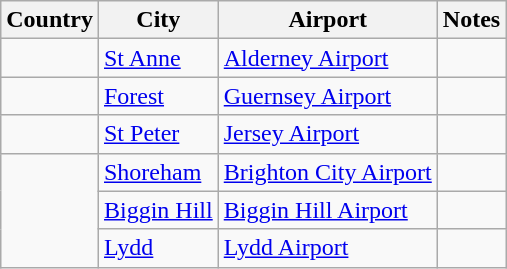<table class="wikitable sortable">
<tr>
<th>Country</th>
<th>City</th>
<th>Airport</th>
<th>Notes</th>
</tr>
<tr>
<td></td>
<td><a href='#'>St Anne</a></td>
<td><a href='#'>Alderney Airport</a></td>
<td></td>
</tr>
<tr>
<td></td>
<td><a href='#'>Forest</a></td>
<td><a href='#'>Guernsey Airport</a></td>
<td></td>
</tr>
<tr>
<td></td>
<td><a href='#'>St Peter</a></td>
<td><a href='#'>Jersey Airport</a></td>
<td></td>
</tr>
<tr>
<td rowspan="3"></td>
<td><a href='#'>Shoreham</a></td>
<td><a href='#'>Brighton City Airport</a></td>
<td></td>
</tr>
<tr>
<td><a href='#'>Biggin Hill</a></td>
<td><a href='#'>Biggin Hill Airport</a></td>
<td></td>
</tr>
<tr>
<td><a href='#'>Lydd</a></td>
<td><a href='#'>Lydd Airport</a></td>
<td></td>
</tr>
</table>
